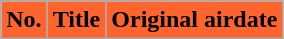<table class="wikitable plainrowheaders">
<tr>
<th style="background: #FF642C;">No.</th>
<th style="background: #FF642C;">Title</th>
<th style="background: #FF642C;">Original airdate<br>





</th>
</tr>
</table>
